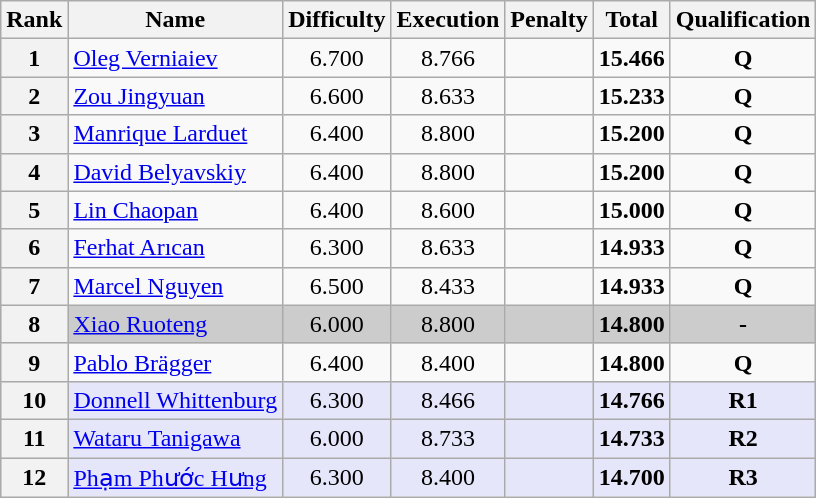<table class="wikitable sortable" style="text-align:center">
<tr>
<th>Rank</th>
<th>Name</th>
<th>Difficulty</th>
<th>Execution</th>
<th>Penalty</th>
<th>Total</th>
<th>Qualification</th>
</tr>
<tr>
<th><strong>1</strong></th>
<td align="left"> <a href='#'>Oleg Verniaiev</a></td>
<td>6.700</td>
<td>8.766</td>
<td></td>
<td><strong>15.466</strong></td>
<td><strong>Q</strong></td>
</tr>
<tr>
<th><strong>2</strong></th>
<td align="left"> <a href='#'>Zou Jingyuan</a></td>
<td>6.600</td>
<td>8.633</td>
<td></td>
<td><strong>15.233</strong></td>
<td><strong>Q</strong></td>
</tr>
<tr>
<th><strong>3</strong></th>
<td align="left"> <a href='#'>Manrique Larduet</a></td>
<td>6.400</td>
<td>8.800</td>
<td></td>
<td><strong>15.200</strong></td>
<td><strong>Q</strong></td>
</tr>
<tr>
<th><strong>4</strong></th>
<td align="left"> <a href='#'>David Belyavskiy</a></td>
<td>6.400</td>
<td>8.800</td>
<td></td>
<td><strong>15.200</strong></td>
<td><strong>Q</strong></td>
</tr>
<tr>
<th><strong>5</strong></th>
<td align="left"> <a href='#'>Lin Chaopan</a></td>
<td>6.400</td>
<td>8.600</td>
<td></td>
<td><strong>15.000</strong></td>
<td><strong>Q</strong></td>
</tr>
<tr>
<th><strong>6</strong></th>
<td align="left"> <a href='#'>Ferhat Arıcan</a></td>
<td>6.300</td>
<td>8.633</td>
<td></td>
<td><strong>14.933</strong></td>
<td><strong>Q</strong></td>
</tr>
<tr>
<th><strong>7</strong></th>
<td align="left"> <a href='#'>Marcel Nguyen</a></td>
<td>6.500</td>
<td>8.433</td>
<td></td>
<td><strong>14.933</strong></td>
<td><strong>Q</strong></td>
</tr>
<tr bgcolor="cccccc">
<th><strong>8</strong></th>
<td align="left"> <a href='#'>Xiao Ruoteng</a></td>
<td>6.000</td>
<td>8.800</td>
<td></td>
<td><strong>14.800</strong></td>
<td><strong>-</strong></td>
</tr>
<tr>
<th><strong>9</strong></th>
<td align="left"> <a href='#'>Pablo Brägger</a></td>
<td>6.400</td>
<td>8.400</td>
<td></td>
<td><strong>14.800</strong></td>
<td><strong>Q</strong></td>
</tr>
<tr bgcolor="e6e6fa">
<th><strong>10</strong></th>
<td align="left"> <a href='#'>Donnell Whittenburg</a></td>
<td>6.300</td>
<td>8.466</td>
<td></td>
<td><strong>14.766</strong></td>
<td><strong>R1</strong></td>
</tr>
<tr bgcolor="e6e6fa">
<th><strong>11</strong></th>
<td align="left"> <a href='#'>Wataru Tanigawa</a></td>
<td>6.000</td>
<td>8.733</td>
<td></td>
<td><strong>14.733</strong></td>
<td><strong>R2</strong></td>
</tr>
<tr bgcolor="e6e6fa">
<th><strong>12</strong></th>
<td align="left"> <a href='#'>Phạm Phước Hưng</a></td>
<td>6.300</td>
<td>8.400</td>
<td></td>
<td><strong>14.700</strong></td>
<td><strong>R3</strong></td>
</tr>
</table>
